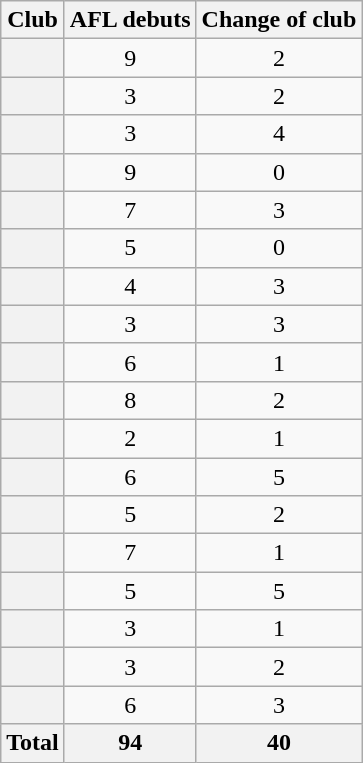<table class="wikitable plainrowheaders sortable" style="text-align:center;">
<tr>
<th scope="col">Club</th>
<th scope="col">AFL debuts</th>
<th scope="col">Change of club</th>
</tr>
<tr>
<th scope="row"></th>
<td>9</td>
<td>2</td>
</tr>
<tr>
<th scope="row"></th>
<td>3</td>
<td>2</td>
</tr>
<tr>
<th scope="row"></th>
<td>3</td>
<td>4</td>
</tr>
<tr>
<th scope="row"></th>
<td>9</td>
<td>0</td>
</tr>
<tr>
<th scope="row"></th>
<td>7</td>
<td>3</td>
</tr>
<tr>
<th scope="row"></th>
<td>5</td>
<td>0</td>
</tr>
<tr>
<th scope="row"></th>
<td>4</td>
<td>3</td>
</tr>
<tr>
<th scope="row"></th>
<td>3</td>
<td>3</td>
</tr>
<tr>
<th scope="row"></th>
<td>6</td>
<td>1</td>
</tr>
<tr>
<th scope="row"></th>
<td>8</td>
<td>2</td>
</tr>
<tr>
<th scope="row"></th>
<td>2</td>
<td>1</td>
</tr>
<tr>
<th scope="row"></th>
<td>6</td>
<td>5</td>
</tr>
<tr>
<th scope="row"></th>
<td>5</td>
<td>2</td>
</tr>
<tr>
<th scope="row"></th>
<td>7</td>
<td>1</td>
</tr>
<tr>
<th scope="row"></th>
<td>5</td>
<td>5</td>
</tr>
<tr>
<th scope="row"></th>
<td>3</td>
<td>1</td>
</tr>
<tr>
<th scope="row"></th>
<td>3</td>
<td>2</td>
</tr>
<tr>
<th scope="row"></th>
<td>6</td>
<td>3</td>
</tr>
<tr class="sortbottom">
<th>Total</th>
<th>94</th>
<th>40</th>
</tr>
</table>
